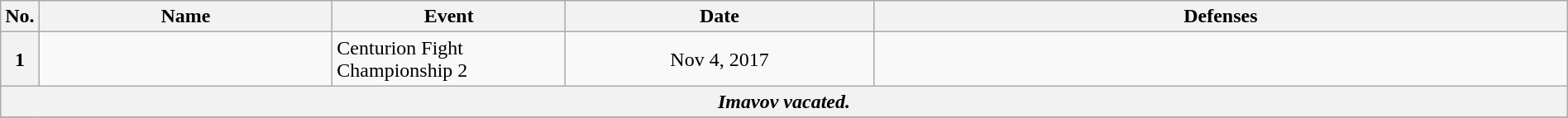<table class="wikitable" width=100%>
<tr>
<th width=1%>No.</th>
<th width=19%>Name</th>
<th width=15%>Event</th>
<th width=20%>Date</th>
<th width=45%>Defenses</th>
</tr>
<tr>
<th>1</th>
<td> <br></td>
<td>Centurion Fight Championship 2 <br></td>
<td align=center>Nov 4, 2017</td>
<td></td>
</tr>
<tr>
<th colspan=6 align=center><em>Imavov vacated.</em></th>
</tr>
<tr>
</tr>
</table>
